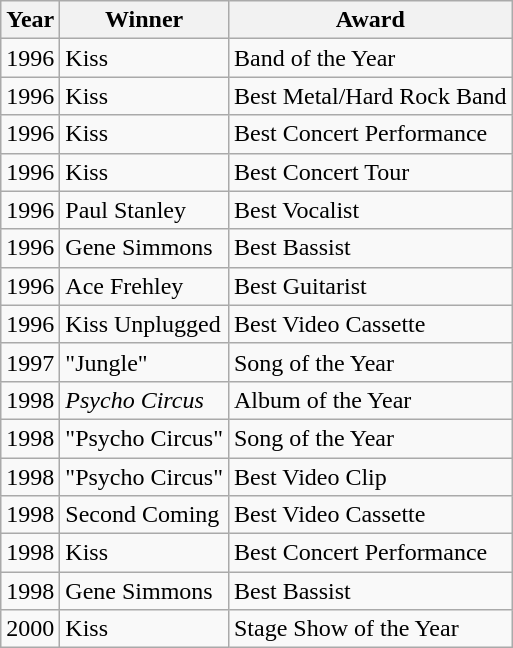<table class="wikitable">
<tr>
<th>Year</th>
<th>Winner</th>
<th>Award</th>
</tr>
<tr>
<td>1996</td>
<td>Kiss</td>
<td>Band of the Year</td>
</tr>
<tr>
<td>1996</td>
<td>Kiss</td>
<td>Best Metal/Hard Rock Band</td>
</tr>
<tr>
<td>1996</td>
<td>Kiss</td>
<td>Best Concert Performance</td>
</tr>
<tr>
<td>1996</td>
<td>Kiss</td>
<td>Best Concert Tour</td>
</tr>
<tr>
<td>1996</td>
<td>Paul Stanley</td>
<td>Best Vocalist</td>
</tr>
<tr>
<td>1996</td>
<td>Gene Simmons</td>
<td>Best Bassist</td>
</tr>
<tr>
<td>1996</td>
<td>Ace Frehley</td>
<td>Best Guitarist</td>
</tr>
<tr>
<td>1996</td>
<td>Kiss Unplugged</td>
<td>Best Video Cassette</td>
</tr>
<tr>
<td>1997</td>
<td>"Jungle"</td>
<td>Song of the Year</td>
</tr>
<tr>
<td>1998</td>
<td><em>Psycho Circus</em></td>
<td>Album of the Year</td>
</tr>
<tr>
<td>1998</td>
<td>"Psycho Circus"</td>
<td>Song of the Year</td>
</tr>
<tr>
<td>1998</td>
<td>"Psycho Circus"</td>
<td>Best Video Clip</td>
</tr>
<tr>
<td>1998</td>
<td>Second Coming</td>
<td>Best Video Cassette</td>
</tr>
<tr>
<td>1998</td>
<td>Kiss</td>
<td>Best Concert Performance</td>
</tr>
<tr>
<td>1998</td>
<td>Gene Simmons</td>
<td>Best Bassist</td>
</tr>
<tr>
<td>2000</td>
<td>Kiss</td>
<td>Stage Show of the Year</td>
</tr>
</table>
